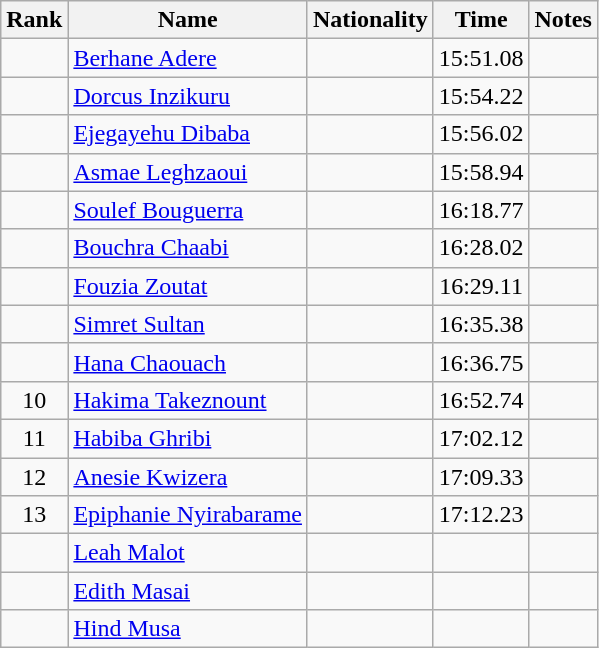<table class="wikitable sortable" style="text-align:center">
<tr>
<th>Rank</th>
<th>Name</th>
<th>Nationality</th>
<th>Time</th>
<th>Notes</th>
</tr>
<tr>
<td></td>
<td align=left><a href='#'>Berhane Adere</a></td>
<td align=left></td>
<td>15:51.08</td>
<td></td>
</tr>
<tr>
<td></td>
<td align=left><a href='#'>Dorcus Inzikuru</a></td>
<td align=left></td>
<td>15:54.22</td>
<td></td>
</tr>
<tr>
<td></td>
<td align=left><a href='#'>Ejegayehu Dibaba</a></td>
<td align=left></td>
<td>15:56.02</td>
<td></td>
</tr>
<tr>
<td></td>
<td align=left><a href='#'>Asmae Leghzaoui</a></td>
<td align=left></td>
<td>15:58.94</td>
<td></td>
</tr>
<tr>
<td></td>
<td align=left><a href='#'>Soulef Bouguerra</a></td>
<td align=left></td>
<td>16:18.77</td>
<td></td>
</tr>
<tr>
<td></td>
<td align=left><a href='#'>Bouchra Chaabi</a></td>
<td align=left></td>
<td>16:28.02</td>
<td></td>
</tr>
<tr>
<td></td>
<td align=left><a href='#'>Fouzia Zoutat</a></td>
<td align=left></td>
<td>16:29.11</td>
<td></td>
</tr>
<tr>
<td></td>
<td align=left><a href='#'>Simret Sultan</a></td>
<td align=left></td>
<td>16:35.38</td>
<td></td>
</tr>
<tr>
<td></td>
<td align=left><a href='#'>Hana Chaouach</a></td>
<td align=left></td>
<td>16:36.75</td>
<td></td>
</tr>
<tr>
<td>10</td>
<td align=left><a href='#'>Hakima Takeznount</a></td>
<td align=left></td>
<td>16:52.74</td>
<td></td>
</tr>
<tr>
<td>11</td>
<td align=left><a href='#'>Habiba Ghribi</a></td>
<td align=left></td>
<td>17:02.12</td>
<td></td>
</tr>
<tr>
<td>12</td>
<td align=left><a href='#'>Anesie Kwizera</a></td>
<td align=left></td>
<td>17:09.33</td>
<td></td>
</tr>
<tr>
<td>13</td>
<td align=left><a href='#'>Epiphanie Nyirabarame</a></td>
<td align=left></td>
<td>17:12.23</td>
<td></td>
</tr>
<tr>
<td></td>
<td align=left><a href='#'>Leah Malot</a></td>
<td align=left></td>
<td></td>
<td></td>
</tr>
<tr>
<td></td>
<td align=left><a href='#'>Edith Masai</a></td>
<td align=left></td>
<td></td>
<td></td>
</tr>
<tr>
<td></td>
<td align=left><a href='#'>Hind Musa</a></td>
<td align=left></td>
<td></td>
<td></td>
</tr>
</table>
